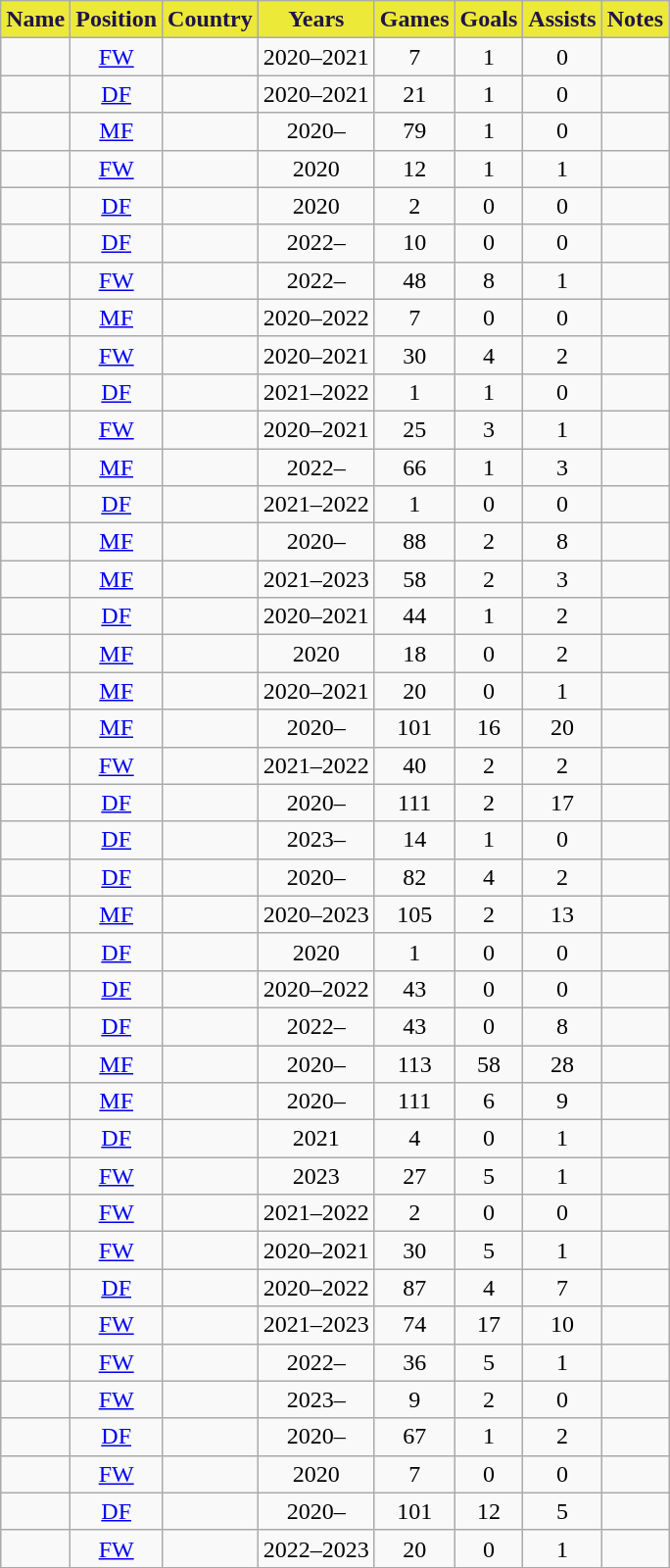<table class="wikitable sortable" style="text-align:center;">
<tr>
<th style="background-color:#EDE939; color:#201547;" scope=col>Name</th>
<th style="background-color:#EDE939; color:#201547;" scope=col>Position</th>
<th style="background-color:#EDE939; color:#201547;" scope=col>Country</th>
<th style="background-color:#EDE939; color:#201547;" scope=col>Years</th>
<th style="background-color:#EDE939; color:#201547;" scope=col>Games</th>
<th style="background-color:#EDE939; color:#201547;" scope=col>Goals</th>
<th style="background-color:#EDE939; color:#201547;" scope=col>Assists</th>
<th style="background-color:#EDE939; color:#201547;" scope=col class=unsortable>Notes</th>
</tr>
<tr>
<td align=left></td>
<td><a href='#'>FW</a></td>
<td align=left></td>
<td>2020–2021</td>
<td>7</td>
<td>1</td>
<td>0</td>
<td></td>
</tr>
<tr>
<td align=left></td>
<td><a href='#'>DF</a></td>
<td align=left></td>
<td>2020–2021</td>
<td>21</td>
<td>1</td>
<td>0</td>
<td></td>
</tr>
<tr>
<td align=left></td>
<td><a href='#'>MF</a></td>
<td align=left></td>
<td>2020–</td>
<td>79</td>
<td>1</td>
<td>0</td>
<td></td>
</tr>
<tr>
<td align=left></td>
<td><a href='#'>FW</a></td>
<td align=left></td>
<td>2020</td>
<td>12</td>
<td>1</td>
<td>1</td>
<td></td>
</tr>
<tr>
<td align=left></td>
<td><a href='#'>DF</a></td>
<td align=left></td>
<td>2020</td>
<td>2</td>
<td>0</td>
<td>0</td>
<td></td>
</tr>
<tr>
<td align=left></td>
<td><a href='#'>DF</a></td>
<td align=left></td>
<td>2022–</td>
<td>10</td>
<td>0</td>
<td>0</td>
<td></td>
</tr>
<tr>
<td align=left></td>
<td><a href='#'>FW</a></td>
<td align=left></td>
<td>2022–</td>
<td>48</td>
<td>8</td>
<td>1</td>
<td></td>
</tr>
<tr>
<td align=left></td>
<td><a href='#'>MF</a></td>
<td align=left></td>
<td>2020–2022</td>
<td>7</td>
<td>0</td>
<td>0</td>
<td></td>
</tr>
<tr>
<td align=left></td>
<td><a href='#'>FW</a></td>
<td align=left></td>
<td>2020–2021</td>
<td>30</td>
<td>4</td>
<td>2</td>
<td></td>
</tr>
<tr>
<td align=left></td>
<td><a href='#'>DF</a></td>
<td align=left></td>
<td>2021–2022</td>
<td>1</td>
<td>1</td>
<td>0</td>
<td></td>
</tr>
<tr>
<td align=left></td>
<td><a href='#'>FW</a></td>
<td align=left></td>
<td>2020–2021</td>
<td>25</td>
<td>3</td>
<td>1</td>
<td></td>
</tr>
<tr>
<td align=left></td>
<td><a href='#'>MF</a></td>
<td align=left></td>
<td>2022–</td>
<td>66</td>
<td>1</td>
<td>3</td>
<td></td>
</tr>
<tr>
<td align=left></td>
<td><a href='#'>DF</a></td>
<td align=left></td>
<td>2021–2022</td>
<td>1</td>
<td>0</td>
<td>0</td>
<td></td>
</tr>
<tr>
<td align=left></td>
<td><a href='#'>MF</a></td>
<td align=left></td>
<td>2020–</td>
<td>88</td>
<td>2</td>
<td>8</td>
<td></td>
</tr>
<tr>
<td align=left></td>
<td><a href='#'>MF</a></td>
<td align=left></td>
<td>2021–2023</td>
<td>58</td>
<td>2</td>
<td>3</td>
<td></td>
</tr>
<tr>
<td align=left></td>
<td><a href='#'>DF</a></td>
<td align=left></td>
<td>2020–2021</td>
<td>44</td>
<td>1</td>
<td>2</td>
<td></td>
</tr>
<tr>
<td align=left></td>
<td><a href='#'>MF</a></td>
<td align=left></td>
<td>2020</td>
<td>18</td>
<td>0</td>
<td>2</td>
<td></td>
</tr>
<tr>
<td align=left></td>
<td><a href='#'>MF</a></td>
<td align=left></td>
<td>2020–2021</td>
<td>20</td>
<td>0</td>
<td>1</td>
<td></td>
</tr>
<tr>
<td align=left></td>
<td><a href='#'>MF</a></td>
<td align=left></td>
<td>2020–</td>
<td>101</td>
<td>16</td>
<td>20</td>
<td></td>
</tr>
<tr>
<td align=left></td>
<td><a href='#'>FW</a></td>
<td align=left></td>
<td>2021–2022</td>
<td>40</td>
<td>2</td>
<td>2</td>
<td></td>
</tr>
<tr>
<td align=left></td>
<td><a href='#'>DF</a></td>
<td align=left></td>
<td>2020–</td>
<td>111</td>
<td>2</td>
<td>17</td>
<td></td>
</tr>
<tr>
<td align=left></td>
<td><a href='#'>DF</a></td>
<td align=left></td>
<td>2023–</td>
<td>14</td>
<td>1</td>
<td>0</td>
<td></td>
</tr>
<tr>
<td align=left></td>
<td><a href='#'>DF</a></td>
<td align=left></td>
<td>2020–</td>
<td>82</td>
<td>4</td>
<td>2</td>
<td></td>
</tr>
<tr>
<td align=left></td>
<td><a href='#'>MF</a></td>
<td align=left></td>
<td>2020–2023</td>
<td>105</td>
<td>2</td>
<td>13</td>
<td></td>
</tr>
<tr>
<td align=left></td>
<td><a href='#'>DF</a></td>
<td align=left></td>
<td>2020</td>
<td>1</td>
<td>0</td>
<td>0</td>
<td></td>
</tr>
<tr>
<td align=left></td>
<td><a href='#'>DF</a></td>
<td align=left></td>
<td>2020–2022</td>
<td>43</td>
<td>0</td>
<td>0</td>
<td></td>
</tr>
<tr>
<td align=left></td>
<td><a href='#'>DF</a></td>
<td align=left></td>
<td>2022–</td>
<td>43</td>
<td>0</td>
<td>8</td>
<td></td>
</tr>
<tr>
<td align=left></td>
<td><a href='#'>MF</a></td>
<td align=left></td>
<td>2020–</td>
<td>113</td>
<td>58</td>
<td>28</td>
<td></td>
</tr>
<tr>
<td align=left></td>
<td><a href='#'>MF</a></td>
<td align=left></td>
<td>2020–</td>
<td>111</td>
<td>6</td>
<td>9</td>
<td></td>
</tr>
<tr>
<td align=left></td>
<td><a href='#'>DF</a></td>
<td align=left></td>
<td>2021</td>
<td>4</td>
<td>0</td>
<td>1</td>
<td></td>
</tr>
<tr>
<td align=left></td>
<td><a href='#'>FW</a></td>
<td align=left></td>
<td>2023</td>
<td>27</td>
<td>5</td>
<td>1</td>
<td></td>
</tr>
<tr>
<td align=left></td>
<td><a href='#'>FW</a></td>
<td align=left></td>
<td>2021–2022</td>
<td>2</td>
<td>0</td>
<td>0</td>
<td></td>
</tr>
<tr>
<td align=left></td>
<td><a href='#'>FW</a></td>
<td align=left></td>
<td>2020–2021</td>
<td>30</td>
<td>5</td>
<td>1</td>
<td></td>
</tr>
<tr>
<td align=left></td>
<td><a href='#'>DF</a></td>
<td align=left></td>
<td>2020–2022</td>
<td>87</td>
<td>4</td>
<td>7</td>
<td></td>
</tr>
<tr>
<td align=left></td>
<td><a href='#'>FW</a></td>
<td align=left></td>
<td>2021–2023</td>
<td>74</td>
<td>17</td>
<td>10</td>
<td></td>
</tr>
<tr>
<td align=left></td>
<td><a href='#'>FW</a></td>
<td align=left></td>
<td>2022–</td>
<td>36</td>
<td>5</td>
<td>1</td>
<td></td>
</tr>
<tr>
<td align=left></td>
<td><a href='#'>FW</a></td>
<td align=left></td>
<td>2023–</td>
<td>9</td>
<td>2</td>
<td>0</td>
<td></td>
</tr>
<tr>
<td align=left></td>
<td><a href='#'>DF</a></td>
<td align=left></td>
<td>2020–</td>
<td>67</td>
<td>1</td>
<td>2</td>
<td></td>
</tr>
<tr>
<td align=left></td>
<td><a href='#'>FW</a></td>
<td align=left></td>
<td>2020</td>
<td>7</td>
<td>0</td>
<td>0</td>
<td></td>
</tr>
<tr>
<td align=left></td>
<td><a href='#'>DF</a></td>
<td align=left></td>
<td>2020–</td>
<td>101</td>
<td>12</td>
<td>5</td>
<td></td>
</tr>
<tr>
<td align=left></td>
<td><a href='#'>FW</a></td>
<td align=left></td>
<td>2022–2023</td>
<td>20</td>
<td>0</td>
<td>1</td>
<td></td>
</tr>
</table>
